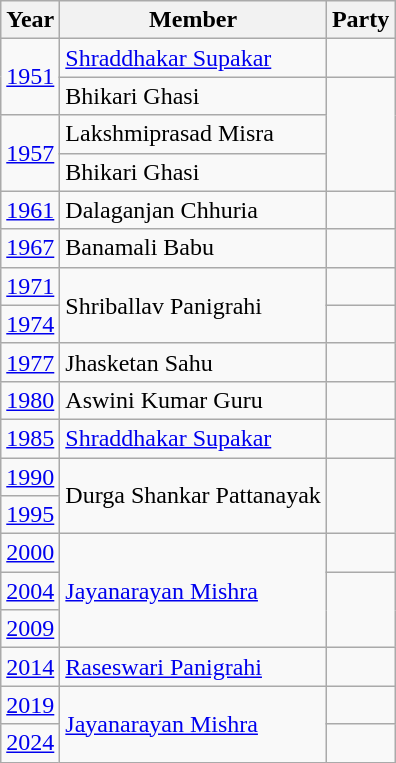<table class="wikitable">
<tr>
<th>Year</th>
<th>Member</th>
<th colspan="2">Party</th>
</tr>
<tr>
<td rowspan="2"><a href='#'>1951</a></td>
<td><a href='#'>Shraddhakar Supakar</a></td>
<td></td>
</tr>
<tr>
<td>Bhikari Ghasi</td>
</tr>
<tr>
<td rowspan="2"><a href='#'>1957</a></td>
<td>Lakshmiprasad Misra</td>
</tr>
<tr>
<td>Bhikari Ghasi</td>
</tr>
<tr>
<td><a href='#'>1961</a></td>
<td>Dalaganjan Chhuria</td>
<td></td>
</tr>
<tr>
<td><a href='#'>1967</a></td>
<td>Banamali Babu</td>
</tr>
<tr>
<td><a href='#'>1971</a></td>
<td rowspan="2">Shriballav Panigrahi</td>
<td></td>
</tr>
<tr>
<td><a href='#'>1974</a></td>
<td></td>
</tr>
<tr>
<td><a href='#'>1977</a></td>
<td>Jhasketan Sahu</td>
<td></td>
</tr>
<tr>
<td><a href='#'>1980</a></td>
<td>Aswini Kumar Guru</td>
<td></td>
</tr>
<tr>
<td><a href='#'>1985</a></td>
<td><a href='#'>Shraddhakar Supakar</a></td>
<td></td>
</tr>
<tr>
<td><a href='#'>1990</a></td>
<td rowspan="2">Durga Shankar Pattanayak</td>
</tr>
<tr>
<td><a href='#'>1995</a></td>
</tr>
<tr>
<td><a href='#'>2000</a></td>
<td rowspan="3"><a href='#'>Jayanarayan Mishra</a></td>
<td></td>
</tr>
<tr>
<td><a href='#'>2004</a></td>
</tr>
<tr>
<td><a href='#'>2009</a></td>
</tr>
<tr>
<td><a href='#'>2014</a></td>
<td><a href='#'>Raseswari Panigrahi</a></td>
<td></td>
</tr>
<tr>
<td><a href='#'>2019</a></td>
<td rowspan="2"><a href='#'>Jayanarayan Mishra</a></td>
<td></td>
</tr>
<tr>
<td><a href='#'>2024</a></td>
</tr>
</table>
